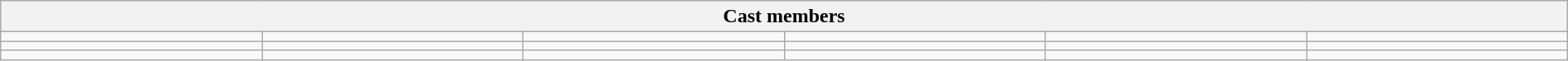<table class="wikitable plainrowheaders" style="width:100%; margin-right:0;">
<tr>
<th colspan=9>Cast members</th>
</tr>
<tr>
<td align=center></td>
<td align=center></td>
<td align=center></td>
<td align=center></td>
<td align=center></td>
<td align=center></td>
</tr>
<tr style="text-align:center;">
<td style="width:16%;"></td>
<td style="width:16%;"></td>
<td style="width:16%;"></td>
<td style="width:16%;"></td>
<td style="width:16%;"></td>
<td style="width:16%;"></td>
</tr>
<tr style="text-align:center;">
<td style="width:16%;"></td>
<td style="width:16%;"></td>
<td style="width:16%;"></td>
<td style="width:16%;"></td>
<td style="width:16%;"></td>
<td style="width:16%;"></td>
</tr>
</table>
